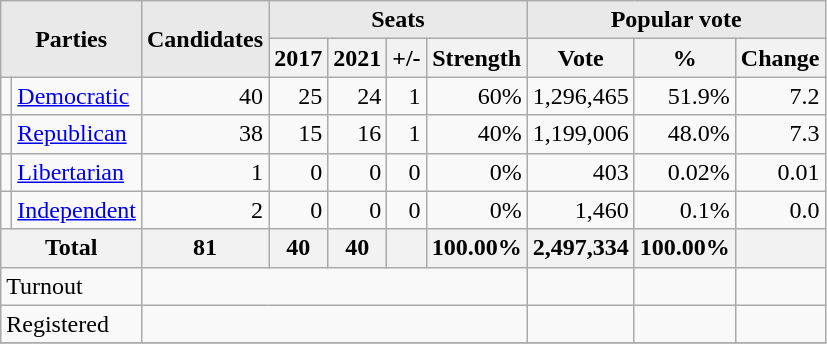<table class=wikitable>
<tr>
<th style="background-color:#E9E9E9" align=center rowspan= 2 colspan=2>Parties</th>
<th style="background-color:#E9E9E9" align=center rowspan= 2>Candidates</th>
<th style="background-color:#E9E9E9" align=center colspan=4>Seats</th>
<th style="background-color:#E9E9E9" align=center colspan=3>Popular vote</th>
</tr>
<tr>
<th align=center>2017</th>
<th align=center>2021</th>
<th align=center>+/-</th>
<th align=center>Strength</th>
<th align=center>Vote</th>
<th align=center>%</th>
<th align=center>Change</th>
</tr>
<tr>
<td></td>
<td align=left><a href='#'>Democratic</a></td>
<td align=right>40</td>
<td align=right>25</td>
<td align=right>24</td>
<td align=right> 1</td>
<td align=right>60%</td>
<td align=right>1,296,465</td>
<td align=right>51.9%</td>
<td align=right> 7.2</td>
</tr>
<tr>
<td></td>
<td align=left><a href='#'>Republican</a></td>
<td align=right>38</td>
<td align=right>15</td>
<td align=right>16</td>
<td align=right> 1</td>
<td align=right>40%</td>
<td align=right>1,199,006</td>
<td align=right>48.0%</td>
<td align=right> 7.3</td>
</tr>
<tr>
<td></td>
<td><a href='#'>Libertarian</a></td>
<td align=right>1</td>
<td align=right>0</td>
<td align=right>0</td>
<td align=right> 0</td>
<td align=right>0%</td>
<td align=right>403</td>
<td align=right>0.02%</td>
<td align=right> 0.01</td>
</tr>
<tr>
<td></td>
<td><a href='#'>Independent</a></td>
<td align=right>2</td>
<td align=right>0</td>
<td align=right>0</td>
<td align=right> 0</td>
<td align=right>0%</td>
<td align=right>1,460</td>
<td align=right>0.1%</td>
<td align=right> 0.0</td>
</tr>
<tr>
<th align=center colspan="2">Total</th>
<th align=center>81</th>
<th align=center>40</th>
<th align=center>40</th>
<th align=center></th>
<th align=center>100.00%</th>
<th align=center>2,497,334</th>
<th align=center>100.00%</th>
<th align=center></th>
</tr>
<tr>
<td align=left colspan="2">Turnout</td>
<td colspan=5></td>
<td align=right></td>
<td align=right></td>
<td align=right></td>
</tr>
<tr>
<td align=left colspan="2">Registered</td>
<td colspan=5></td>
<td align=right></td>
<td align=right></td>
<td align=right></td>
</tr>
<tr>
</tr>
</table>
